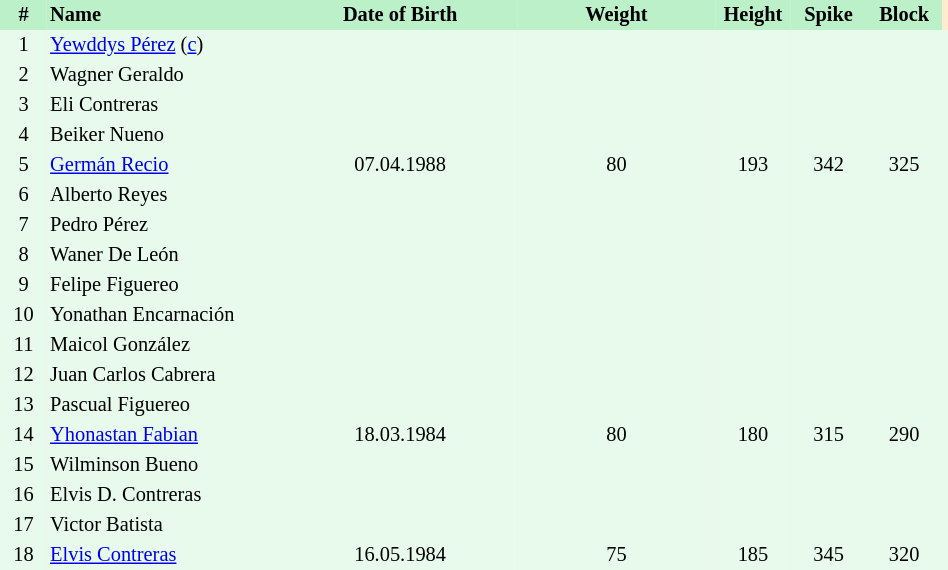<table border=0 cellpadding=2 cellspacing=0  |- bgcolor=#FFECCE style="text-align:center; font-size:85%;" width=50%>
<tr bgcolor=#BBF0C9>
<th width=5%>#</th>
<th width=25% align=left>Name</th>
<th width=25%>Date of Birth</th>
<th width=21%>Weight</th>
<th width=8%>Height</th>
<th width=8%>Spike</th>
<th width=8%>Block</th>
</tr>
<tr bgcolor=#E7FAEC>
<td>1</td>
<td align=left><a href='#'>Yewddys Pérez</a> (<a href='#'>c</a>)</td>
<td></td>
<td></td>
<td></td>
<td></td>
<td></td>
<td></td>
</tr>
<tr bgcolor=#E7FAEC>
<td>2</td>
<td align=left>Wagner Geraldo</td>
<td></td>
<td></td>
<td></td>
<td></td>
<td></td>
<td></td>
</tr>
<tr bgcolor=#E7FAEC>
<td>3</td>
<td align=left>Eli Contreras</td>
<td></td>
<td></td>
<td></td>
<td></td>
<td></td>
<td></td>
</tr>
<tr bgcolor=#E7FAEC>
<td>4</td>
<td align=left>Beiker Nueno</td>
<td></td>
<td></td>
<td></td>
<td></td>
<td></td>
<td></td>
</tr>
<tr bgcolor=#E7FAEC>
<td>5</td>
<td align=left><a href='#'>Germán Recio</a></td>
<td>07.04.1988</td>
<td>80</td>
<td>193</td>
<td>342</td>
<td>325</td>
<td></td>
</tr>
<tr bgcolor=#E7FAEC>
<td>6</td>
<td align=left>Alberto Reyes</td>
<td></td>
<td></td>
<td></td>
<td></td>
<td></td>
<td></td>
</tr>
<tr bgcolor=#E7FAEC>
<td>7</td>
<td align=left>Pedro Pérez</td>
<td></td>
<td></td>
<td></td>
<td></td>
<td></td>
<td></td>
</tr>
<tr bgcolor=#E7FAEC>
<td>8</td>
<td align=left>Waner De León</td>
<td></td>
<td></td>
<td></td>
<td></td>
<td></td>
<td></td>
</tr>
<tr bgcolor=#E7FAEC>
<td>9</td>
<td align=left>Felipe Figuereo</td>
<td></td>
<td></td>
<td></td>
<td></td>
<td></td>
<td></td>
</tr>
<tr bgcolor=#E7FAEC>
<td>10</td>
<td align=left>Yonathan Encarnación</td>
<td></td>
<td></td>
<td></td>
<td></td>
<td></td>
<td></td>
</tr>
<tr bgcolor=#E7FAEC>
<td>11</td>
<td align=left>Maicol González</td>
<td></td>
<td></td>
<td></td>
<td></td>
<td></td>
<td></td>
</tr>
<tr bgcolor=#E7FAEC>
<td>12</td>
<td align=left>Juan Carlos Cabrera</td>
<td></td>
<td></td>
<td></td>
<td></td>
<td></td>
<td></td>
</tr>
<tr bgcolor=#E7FAEC>
<td>13</td>
<td align=left>Pascual Figuereo</td>
<td></td>
<td></td>
<td></td>
<td></td>
<td></td>
<td></td>
</tr>
<tr bgcolor=#E7FAEC>
<td>14</td>
<td align=left><a href='#'>Yhonastan Fabian</a></td>
<td>18.03.1984</td>
<td>80</td>
<td>180</td>
<td>315</td>
<td>290</td>
<td></td>
</tr>
<tr bgcolor=#E7FAEC>
<td>15</td>
<td align=left>Wilminson Bueno</td>
<td></td>
<td></td>
<td></td>
<td></td>
<td></td>
<td></td>
</tr>
<tr bgcolor=#E7FAEC>
<td>16</td>
<td align=left>Elvis D. Contreras</td>
<td></td>
<td></td>
<td></td>
<td></td>
<td></td>
<td></td>
</tr>
<tr bgcolor=#E7FAEC>
<td>17</td>
<td align=left>Victor Batista</td>
<td></td>
<td></td>
<td></td>
<td></td>
<td></td>
<td></td>
</tr>
<tr bgcolor=#E7FAEC>
<td>18</td>
<td align=left><a href='#'>Elvis Contreras</a></td>
<td>16.05.1984</td>
<td>75</td>
<td>185</td>
<td>345</td>
<td>320</td>
<td></td>
</tr>
</table>
